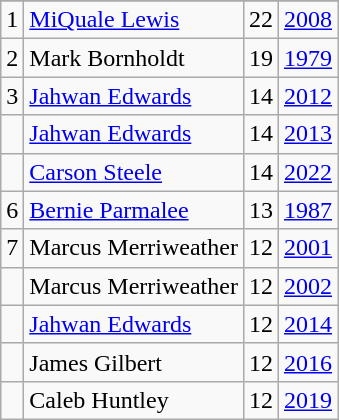<table class="wikitable">
<tr>
</tr>
<tr>
<td>1</td>
<td><a href='#'>MiQuale Lewis</a></td>
<td>22</td>
<td><a href='#'>2008</a></td>
</tr>
<tr>
<td>2</td>
<td>Mark Bornholdt</td>
<td>19</td>
<td><a href='#'>1979</a></td>
</tr>
<tr>
<td>3</td>
<td><a href='#'>Jahwan Edwards</a></td>
<td>14</td>
<td><a href='#'>2012</a></td>
</tr>
<tr>
<td></td>
<td><a href='#'>Jahwan Edwards</a></td>
<td>14</td>
<td><a href='#'>2013</a></td>
</tr>
<tr>
<td></td>
<td><a href='#'>Carson Steele</a></td>
<td>14</td>
<td><a href='#'>2022</a></td>
</tr>
<tr>
<td>6</td>
<td><a href='#'>Bernie Parmalee</a></td>
<td>13</td>
<td><a href='#'>1987</a></td>
</tr>
<tr>
<td>7</td>
<td>Marcus Merriweather</td>
<td>12</td>
<td><a href='#'>2001</a></td>
</tr>
<tr>
<td></td>
<td>Marcus Merriweather</td>
<td>12</td>
<td><a href='#'>2002</a></td>
</tr>
<tr>
<td></td>
<td><a href='#'>Jahwan Edwards</a></td>
<td>12</td>
<td><a href='#'>2014</a></td>
</tr>
<tr>
<td></td>
<td>James Gilbert</td>
<td>12</td>
<td><a href='#'>2016</a></td>
</tr>
<tr>
<td></td>
<td>Caleb Huntley</td>
<td>12</td>
<td><a href='#'>2019</a></td>
</tr>
</table>
